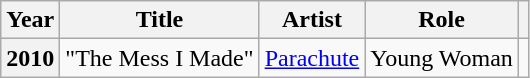<table class="wikitable plainrowheaders sortable">
<tr>
<th scope="col">Year</th>
<th scope="col">Title</th>
<th scope="col">Artist</th>
<th>Role</th>
<th scope="col" class="unsortable"></th>
</tr>
<tr>
<th scope="row">2010</th>
<td>"The Mess I Made"</td>
<td><a href='#'>Parachute</a></td>
<td>Young Woman</td>
<td style="text-align: center;"></td>
</tr>
</table>
